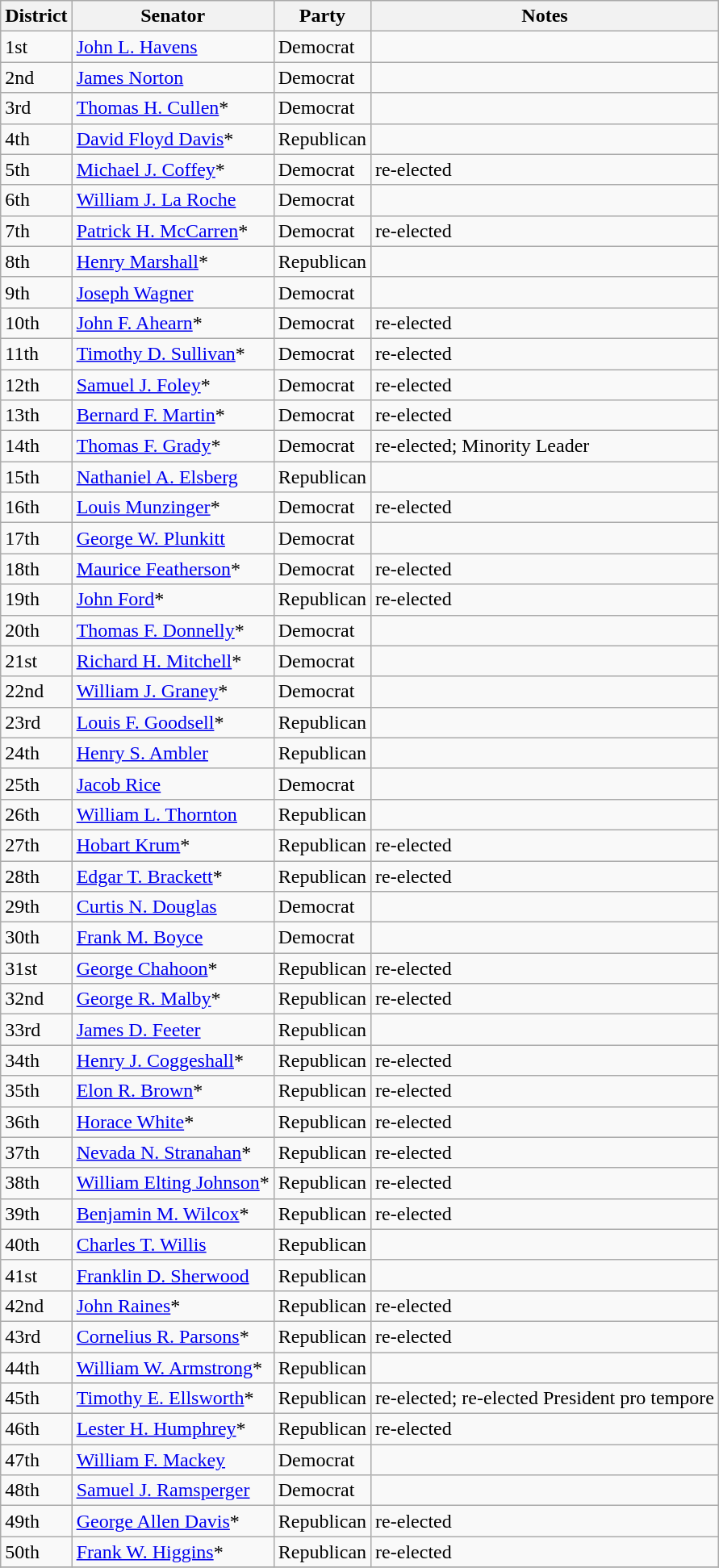<table class=wikitable>
<tr>
<th>District</th>
<th>Senator</th>
<th>Party</th>
<th>Notes</th>
</tr>
<tr>
<td>1st</td>
<td><a href='#'>John L. Havens</a></td>
<td>Democrat</td>
<td></td>
</tr>
<tr>
<td>2nd</td>
<td><a href='#'>James Norton</a></td>
<td>Democrat</td>
<td></td>
</tr>
<tr>
<td>3rd</td>
<td><a href='#'>Thomas H. Cullen</a>*</td>
<td>Democrat</td>
<td></td>
</tr>
<tr>
<td>4th</td>
<td><a href='#'>David Floyd Davis</a>*</td>
<td>Republican</td>
<td></td>
</tr>
<tr>
<td>5th</td>
<td><a href='#'>Michael J. Coffey</a>*</td>
<td>Democrat</td>
<td>re-elected</td>
</tr>
<tr>
<td>6th</td>
<td><a href='#'>William J. La Roche</a></td>
<td>Democrat</td>
<td></td>
</tr>
<tr>
<td>7th</td>
<td><a href='#'>Patrick H. McCarren</a>*</td>
<td>Democrat</td>
<td>re-elected</td>
</tr>
<tr>
<td>8th</td>
<td><a href='#'>Henry Marshall</a>*</td>
<td>Republican</td>
<td></td>
</tr>
<tr>
<td>9th</td>
<td><a href='#'>Joseph Wagner</a></td>
<td>Democrat</td>
<td></td>
</tr>
<tr>
<td>10th</td>
<td><a href='#'>John F. Ahearn</a>*</td>
<td>Democrat</td>
<td>re-elected</td>
</tr>
<tr>
<td>11th</td>
<td><a href='#'>Timothy D. Sullivan</a>*</td>
<td>Democrat</td>
<td>re-elected</td>
</tr>
<tr>
<td>12th</td>
<td><a href='#'>Samuel J. Foley</a>*</td>
<td>Democrat</td>
<td>re-elected</td>
</tr>
<tr>
<td>13th</td>
<td><a href='#'>Bernard F. Martin</a>*</td>
<td>Democrat</td>
<td>re-elected</td>
</tr>
<tr>
<td>14th</td>
<td><a href='#'>Thomas F. Grady</a>*</td>
<td>Democrat</td>
<td>re-elected; Minority Leader</td>
</tr>
<tr>
<td>15th</td>
<td><a href='#'>Nathaniel A. Elsberg</a></td>
<td>Republican</td>
<td></td>
</tr>
<tr>
<td>16th</td>
<td><a href='#'>Louis Munzinger</a>*</td>
<td>Democrat</td>
<td>re-elected</td>
</tr>
<tr>
<td>17th</td>
<td><a href='#'>George W. Plunkitt</a></td>
<td>Democrat</td>
<td></td>
</tr>
<tr>
<td>18th</td>
<td><a href='#'>Maurice Featherson</a>*</td>
<td>Democrat</td>
<td>re-elected</td>
</tr>
<tr>
<td>19th</td>
<td><a href='#'>John Ford</a>*</td>
<td>Republican</td>
<td>re-elected</td>
</tr>
<tr>
<td>20th</td>
<td><a href='#'>Thomas F. Donnelly</a>*</td>
<td>Democrat</td>
<td></td>
</tr>
<tr>
<td>21st</td>
<td><a href='#'>Richard H. Mitchell</a>*</td>
<td>Democrat</td>
<td></td>
</tr>
<tr>
<td>22nd</td>
<td><a href='#'>William J. Graney</a>*</td>
<td>Democrat</td>
<td></td>
</tr>
<tr>
<td>23rd</td>
<td><a href='#'>Louis F. Goodsell</a>*</td>
<td>Republican</td>
<td></td>
</tr>
<tr>
<td>24th</td>
<td><a href='#'>Henry S. Ambler</a></td>
<td>Republican</td>
<td></td>
</tr>
<tr>
<td>25th</td>
<td><a href='#'>Jacob Rice</a></td>
<td>Democrat</td>
<td></td>
</tr>
<tr>
<td>26th</td>
<td><a href='#'>William L. Thornton</a></td>
<td>Republican</td>
<td></td>
</tr>
<tr>
<td>27th</td>
<td><a href='#'>Hobart Krum</a>*</td>
<td>Republican</td>
<td>re-elected</td>
</tr>
<tr>
<td>28th</td>
<td><a href='#'>Edgar T. Brackett</a>*</td>
<td>Republican</td>
<td>re-elected</td>
</tr>
<tr>
<td>29th</td>
<td><a href='#'>Curtis N. Douglas</a></td>
<td>Democrat</td>
<td></td>
</tr>
<tr>
<td>30th</td>
<td><a href='#'>Frank M. Boyce</a></td>
<td>Democrat</td>
<td></td>
</tr>
<tr>
<td>31st</td>
<td><a href='#'>George Chahoon</a>*</td>
<td>Republican</td>
<td>re-elected</td>
</tr>
<tr>
<td>32nd</td>
<td><a href='#'>George R. Malby</a>*</td>
<td>Republican</td>
<td>re-elected</td>
</tr>
<tr>
<td>33rd</td>
<td><a href='#'>James D. Feeter</a></td>
<td>Republican</td>
<td></td>
</tr>
<tr>
<td>34th</td>
<td><a href='#'>Henry J. Coggeshall</a>*</td>
<td>Republican</td>
<td>re-elected</td>
</tr>
<tr>
<td>35th</td>
<td><a href='#'>Elon R. Brown</a>*</td>
<td>Republican</td>
<td>re-elected</td>
</tr>
<tr>
<td>36th</td>
<td><a href='#'>Horace White</a>*</td>
<td>Republican</td>
<td>re-elected</td>
</tr>
<tr>
<td>37th</td>
<td><a href='#'>Nevada N. Stranahan</a>*</td>
<td>Republican</td>
<td>re-elected</td>
</tr>
<tr>
<td>38th</td>
<td><a href='#'>William Elting Johnson</a>*</td>
<td>Republican</td>
<td>re-elected</td>
</tr>
<tr>
<td>39th</td>
<td><a href='#'>Benjamin M. Wilcox</a>*</td>
<td>Republican</td>
<td>re-elected</td>
</tr>
<tr>
<td>40th</td>
<td><a href='#'>Charles T. Willis</a></td>
<td>Republican</td>
<td></td>
</tr>
<tr>
<td>41st</td>
<td><a href='#'>Franklin D. Sherwood</a></td>
<td>Republican</td>
<td></td>
</tr>
<tr>
<td>42nd</td>
<td><a href='#'>John Raines</a>*</td>
<td>Republican</td>
<td>re-elected</td>
</tr>
<tr>
<td>43rd</td>
<td><a href='#'>Cornelius R. Parsons</a>*</td>
<td>Republican</td>
<td>re-elected</td>
</tr>
<tr>
<td>44th</td>
<td><a href='#'>William W. Armstrong</a>*</td>
<td>Republican</td>
<td></td>
</tr>
<tr>
<td>45th</td>
<td><a href='#'>Timothy E. Ellsworth</a>*</td>
<td>Republican</td>
<td>re-elected; re-elected President pro tempore</td>
</tr>
<tr>
<td>46th</td>
<td><a href='#'>Lester H. Humphrey</a>*</td>
<td>Republican</td>
<td>re-elected</td>
</tr>
<tr>
<td>47th</td>
<td><a href='#'>William F. Mackey</a></td>
<td>Democrat</td>
<td></td>
</tr>
<tr>
<td>48th</td>
<td><a href='#'>Samuel J. Ramsperger</a></td>
<td>Democrat</td>
<td></td>
</tr>
<tr>
<td>49th</td>
<td><a href='#'>George Allen Davis</a>*</td>
<td>Republican</td>
<td>re-elected</td>
</tr>
<tr>
<td>50th</td>
<td><a href='#'>Frank W. Higgins</a>*</td>
<td>Republican</td>
<td>re-elected</td>
</tr>
<tr>
</tr>
</table>
